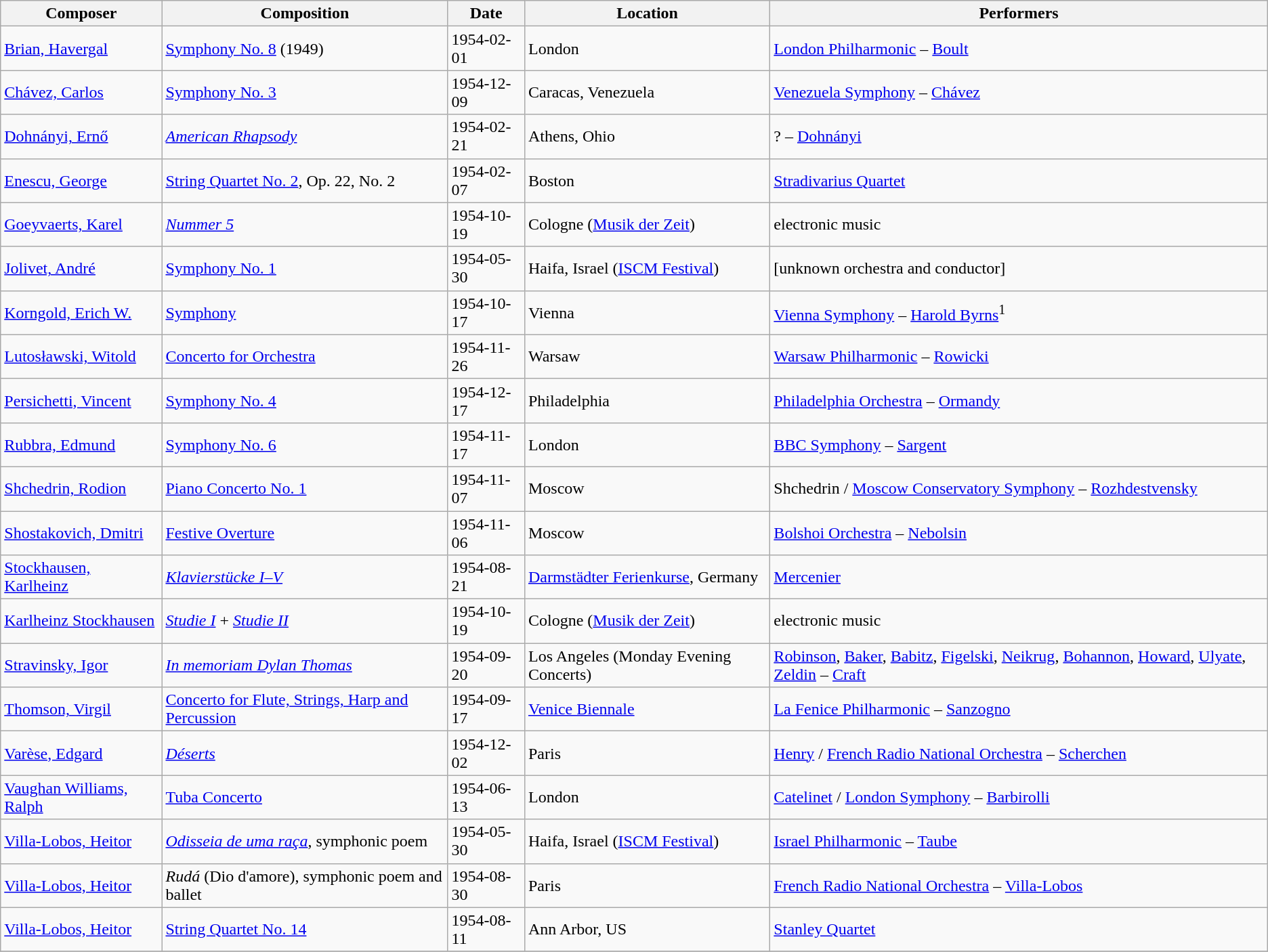<table class="wikitable sortable">
<tr>
<th>Composer</th>
<th>Composition</th>
<th>Date</th>
<th>Location</th>
<th>Performers</th>
</tr>
<tr>
<td><a href='#'>Brian, Havergal</a></td>
<td><a href='#'>Symphony No. 8</a> (1949)</td>
<td>1954-02-01</td>
<td>London</td>
<td><a href='#'>London Philharmonic</a> – <a href='#'>Boult</a></td>
</tr>
<tr>
<td><a href='#'>Chávez, Carlos</a></td>
<td><a href='#'>Symphony No. 3</a></td>
<td>1954-12-09</td>
<td>Caracas, Venezuela</td>
<td><a href='#'>Venezuela Symphony</a> – <a href='#'>Chávez</a></td>
</tr>
<tr>
<td><a href='#'>Dohnányi, Ernő</a></td>
<td><em><a href='#'>American Rhapsody</a></em></td>
<td>1954-02-21</td>
<td>Athens, Ohio</td>
<td>? – <a href='#'>Dohnányi</a></td>
</tr>
<tr>
<td><a href='#'>Enescu, George</a></td>
<td><a href='#'>String Quartet No. 2</a>, Op. 22, No. 2</td>
<td>1954-02-07</td>
<td>Boston</td>
<td><a href='#'>Stradivarius Quartet</a></td>
</tr>
<tr>
<td><a href='#'>Goeyvaerts, Karel</a></td>
<td><em><a href='#'>Nummer 5</a></em></td>
<td>1954-10-19</td>
<td>Cologne (<a href='#'>Musik der Zeit</a>)</td>
<td>electronic music</td>
</tr>
<tr>
<td><a href='#'>Jolivet, André</a></td>
<td><a href='#'>Symphony No. 1</a></td>
<td>1954-05-30</td>
<td>Haifa, Israel (<a href='#'>ISCM Festival</a>)</td>
<td>[unknown orchestra and conductor] </td>
</tr>
<tr>
<td><a href='#'>Korngold, Erich W.</a></td>
<td><a href='#'>Symphony</a></td>
<td>1954-10-17</td>
<td>Vienna</td>
<td><a href='#'>Vienna Symphony</a> – <a href='#'>Harold Byrns</a><sup>1</sup></td>
</tr>
<tr>
<td><a href='#'>Lutosławski, Witold</a></td>
<td><a href='#'>Concerto for Orchestra</a></td>
<td>1954-11-26</td>
<td>Warsaw</td>
<td><a href='#'>Warsaw Philharmonic</a> – <a href='#'>Rowicki</a></td>
</tr>
<tr>
<td><a href='#'>Persichetti, Vincent</a></td>
<td><a href='#'>Symphony No. 4</a></td>
<td>1954-12-17</td>
<td>Philadelphia</td>
<td><a href='#'>Philadelphia Orchestra</a> – <a href='#'>Ormandy</a></td>
</tr>
<tr>
<td><a href='#'>Rubbra, Edmund</a></td>
<td><a href='#'>Symphony No. 6</a></td>
<td>1954-11-17</td>
<td>London</td>
<td><a href='#'>BBC Symphony</a> – <a href='#'>Sargent</a></td>
</tr>
<tr>
<td><a href='#'>Shchedrin, Rodion</a></td>
<td><a href='#'>Piano Concerto No. 1</a></td>
<td>1954-11-07</td>
<td>Moscow</td>
<td><span>Shchedrin / <a href='#'>Moscow Conservatory Symphony</a> – <a href='#'>Rozhdestvensky</a></span></td>
</tr>
<tr>
<td><a href='#'>Shostakovich, Dmitri</a></td>
<td><a href='#'>Festive Overture</a></td>
<td>1954-11-06</td>
<td>Moscow</td>
<td><a href='#'>Bolshoi Orchestra</a> – <a href='#'>Nebolsin</a></td>
</tr>
<tr>
<td><a href='#'>Stockhausen, Karlheinz</a></td>
<td><em><a href='#'>Klavierstücke I–V</a></em></td>
<td>1954-08-21</td>
<td><a href='#'>Darmstädter Ferienkurse</a>, Germany</td>
<td><a href='#'>Mercenier</a></td>
</tr>
<tr>
<td><a href='#'>Karlheinz Stockhausen</a></td>
<td><em><a href='#'>Studie I</a></em> + <em><a href='#'>Studie II</a></em></td>
<td>1954-10-19</td>
<td>Cologne (<a href='#'>Musik der Zeit</a>)</td>
<td>electronic music</td>
</tr>
<tr>
<td><a href='#'>Stravinsky, Igor</a></td>
<td><em><a href='#'>In memoriam Dylan Thomas</a></em></td>
<td>1954-09-20</td>
<td>Los Angeles (Monday Evening Concerts)</td>
<td><a href='#'>Robinson</a>, <a href='#'>Baker</a>, <a href='#'>Babitz</a>, <a href='#'>Figelski</a>, <a href='#'>Neikrug</a>, <a href='#'>Bohannon</a>, <a href='#'>Howard</a>, <a href='#'>Ulyate</a>, <a href='#'>Zeldin</a> – <a href='#'>Craft</a></td>
</tr>
<tr>
<td><a href='#'>Thomson, Virgil</a></td>
<td><a href='#'>Concerto for Flute, Strings, Harp and Percussion</a></td>
<td>1954-09-17</td>
<td><a href='#'>Venice Biennale</a></td>
<td><a href='#'>La Fenice Philharmonic</a> – <a href='#'>Sanzogno</a></td>
</tr>
<tr>
<td><a href='#'>Varèse, Edgard</a></td>
<td><em><a href='#'>Déserts</a></em></td>
<td>1954-12-02</td>
<td>Paris</td>
<td><a href='#'>Henry</a> / <a href='#'>French Radio National Orchestra</a> – <a href='#'>Scherchen</a></td>
</tr>
<tr>
<td><a href='#'>Vaughan Williams, Ralph</a></td>
<td><a href='#'>Tuba Concerto</a></td>
<td>1954-06-13</td>
<td>London</td>
<td><a href='#'>Catelinet</a> / <a href='#'>London Symphony</a> – <a href='#'>Barbirolli</a></td>
</tr>
<tr>
<td><a href='#'>Villa-Lobos, Heitor</a></td>
<td><em><a href='#'>Odisseia de uma raça</a></em>, symphonic poem</td>
<td>1954-05-30</td>
<td>Haifa, Israel (<a href='#'>ISCM Festival</a>)</td>
<td><a href='#'>Israel Philharmonic</a> – <a href='#'>Taube</a></td>
</tr>
<tr>
<td><a href='#'>Villa-Lobos, Heitor</a></td>
<td><em>Rudá</em> (Dio d'amore), symphonic poem and ballet</td>
<td>1954-08-30</td>
<td>Paris</td>
<td><a href='#'>French Radio National Orchestra</a> – <a href='#'>Villa-Lobos</a></td>
</tr>
<tr>
<td><a href='#'>Villa-Lobos, Heitor</a></td>
<td><a href='#'>String Quartet No. 14</a></td>
<td>1954-08-11</td>
<td>Ann Arbor, US</td>
<td><a href='#'>Stanley Quartet</a></td>
</tr>
<tr>
</tr>
</table>
